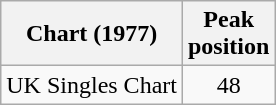<table class="wikitable sortable">
<tr>
<th>Chart (1977)</th>
<th>Peak<br>position</th>
</tr>
<tr>
<td align="left">UK Singles Chart</td>
<td style="text-align:center;">48</td>
</tr>
</table>
